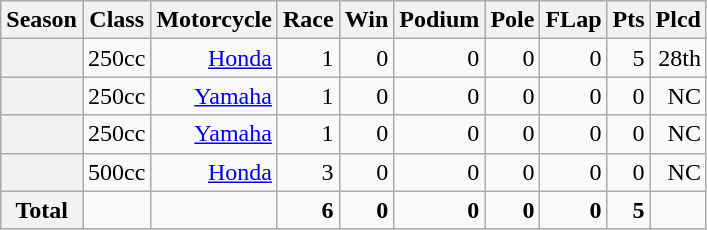<table class="wikitable">
<tr>
<th>Season</th>
<th>Class</th>
<th>Motorcycle</th>
<th>Race</th>
<th>Win</th>
<th>Podium</th>
<th>Pole</th>
<th>FLap</th>
<th>Pts</th>
<th>Plcd</th>
</tr>
<tr align="right">
<th></th>
<td>250cc</td>
<td><a href='#'>Honda</a></td>
<td>1</td>
<td>0</td>
<td>0</td>
<td>0</td>
<td>0</td>
<td>5</td>
<td>28th</td>
</tr>
<tr align="right">
<th></th>
<td>250cc</td>
<td><a href='#'>Yamaha</a></td>
<td>1</td>
<td>0</td>
<td>0</td>
<td>0</td>
<td>0</td>
<td>0</td>
<td>NC</td>
</tr>
<tr align="right">
<th></th>
<td>250cc</td>
<td><a href='#'>Yamaha</a></td>
<td>1</td>
<td>0</td>
<td>0</td>
<td>0</td>
<td>0</td>
<td>0</td>
<td>NC</td>
</tr>
<tr align="right">
<th></th>
<td>500cc</td>
<td><a href='#'>Honda</a></td>
<td>3</td>
<td>0</td>
<td>0</td>
<td>0</td>
<td>0</td>
<td>0</td>
<td>NC</td>
</tr>
<tr align="right">
<th>Total</th>
<td></td>
<td></td>
<td><strong>6</strong></td>
<td><strong>0</strong></td>
<td><strong>0</strong></td>
<td><strong>0</strong></td>
<td><strong>0</strong></td>
<td><strong>5</strong></td>
<td></td>
</tr>
</table>
